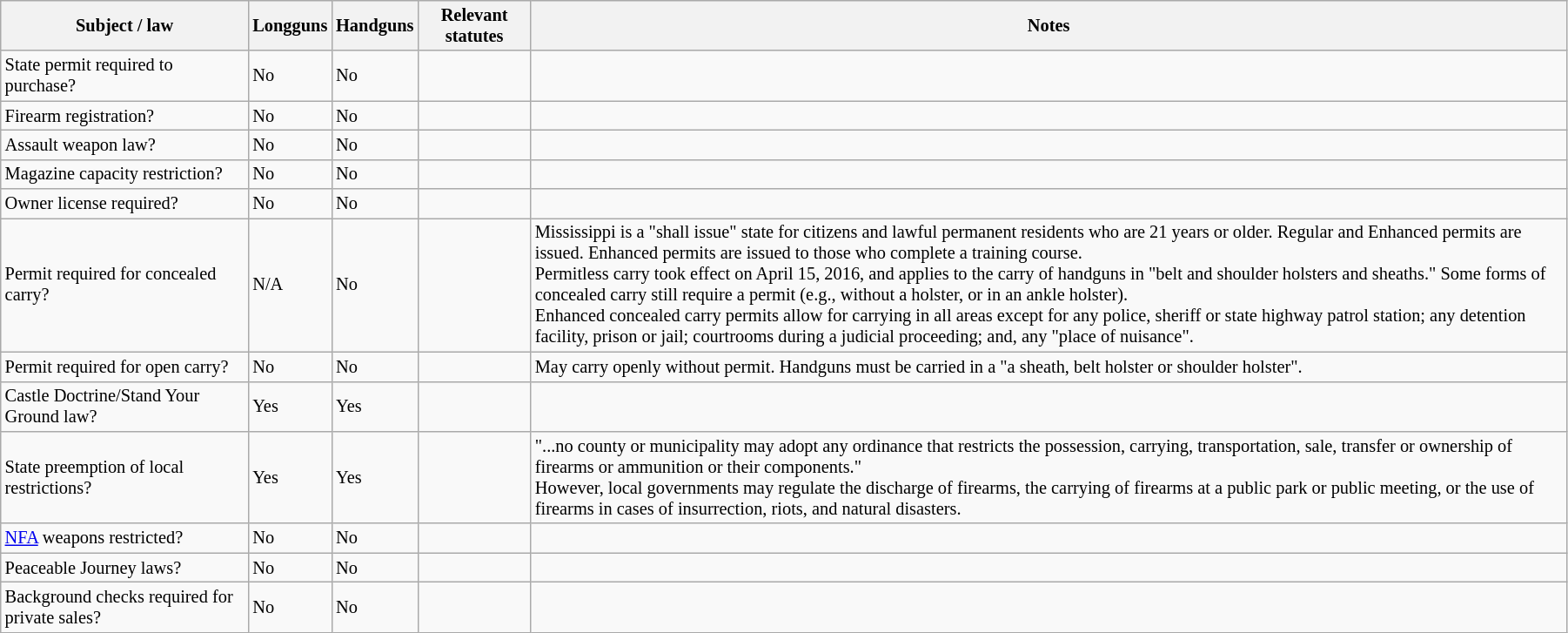<table class="wikitable" style="font-size:85%; width:95%;">
<tr>
<th>Subject / law</th>
<th>Longguns</th>
<th>Handguns</th>
<th>Relevant statutes</th>
<th>Notes</th>
</tr>
<tr>
<td>State permit required to purchase?</td>
<td>No</td>
<td>No</td>
<td></td>
<td></td>
</tr>
<tr>
<td>Firearm registration?</td>
<td>No</td>
<td>No</td>
<td></td>
<td></td>
</tr>
<tr>
<td>Assault weapon law?</td>
<td>No</td>
<td>No</td>
<td></td>
<td></td>
</tr>
<tr>
<td>Magazine capacity restriction?</td>
<td>No</td>
<td>No</td>
<td></td>
<td></td>
</tr>
<tr>
<td>Owner license required?</td>
<td>No</td>
<td>No</td>
<td></td>
<td></td>
</tr>
<tr>
<td>Permit required for concealed carry?</td>
<td>N/A</td>
<td>No</td>
<td><br><br><br></td>
<td>Mississippi is a "shall issue" state for citizens and lawful permanent residents who are 21 years or older. Regular and Enhanced permits are issued. Enhanced permits are issued to those who complete a training course.<br>Permitless carry took effect on April 15, 2016, and applies to the carry of handguns in "belt and shoulder holsters and sheaths." Some forms of concealed carry still require a permit (e.g., without a holster, or in an ankle holster).<br>Enhanced concealed carry permits allow for carrying in all areas except for any police, sheriff or state highway patrol station; any detention facility, prison or jail; courtrooms during a judicial proceeding; and, any "place of nuisance".</td>
</tr>
<tr>
<td>Permit required for open carry?</td>
<td>No</td>
<td>No</td>
<td><br></td>
<td>May carry openly without permit. Handguns must be carried in a "a sheath, belt holster or shoulder holster".</td>
</tr>
<tr>
<td>Castle Doctrine/Stand Your Ground law?</td>
<td>Yes</td>
<td>Yes</td>
<td></td>
<td></td>
</tr>
<tr>
<td>State preemption of local restrictions?</td>
<td>Yes</td>
<td>Yes</td>
<td><br></td>
<td>"...no county or municipality may adopt any ordinance that restricts the possession, carrying, transportation, sale, transfer or ownership of firearms or ammunition or their components."<br>However, local governments may regulate the discharge of firearms, the carrying of firearms at a public park or public meeting, or the use of firearms in cases of insurrection, riots, and natural disasters.</td>
</tr>
<tr>
<td><a href='#'>NFA</a> weapons restricted?</td>
<td>No</td>
<td>No</td>
<td></td>
<td></td>
</tr>
<tr>
<td>Peaceable Journey laws?</td>
<td>No</td>
<td>No</td>
<td></td>
<td></td>
</tr>
<tr>
<td>Background checks required for private sales?</td>
<td>No</td>
<td>No</td>
<td></td>
<td></td>
</tr>
</table>
